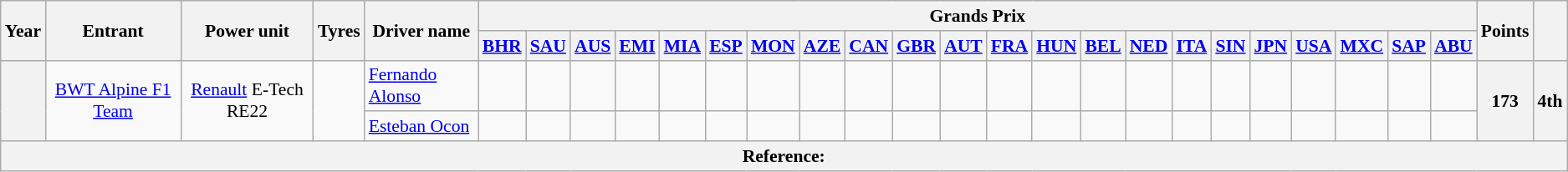<table class="wikitable" style="text-align:center; font-size:90%">
<tr>
<th rowspan="2">Year</th>
<th rowspan="2">Entrant</th>
<th rowspan="2">Power unit</th>
<th rowspan="2">Tyres</th>
<th rowspan="2">Driver name</th>
<th colspan="22">Grands Prix</th>
<th rowspan="2">Points</th>
<th rowspan="2"></th>
</tr>
<tr>
<th><a href='#'>BHR</a></th>
<th><a href='#'>SAU</a></th>
<th><a href='#'>AUS</a></th>
<th><a href='#'>EMI</a></th>
<th><a href='#'>MIA</a></th>
<th><a href='#'>ESP</a></th>
<th><a href='#'>MON</a></th>
<th><a href='#'>AZE</a></th>
<th><a href='#'>CAN</a></th>
<th><a href='#'>GBR</a></th>
<th><a href='#'>AUT</a></th>
<th><a href='#'>FRA</a></th>
<th><a href='#'>HUN</a></th>
<th><a href='#'>BEL</a></th>
<th><a href='#'>NED</a></th>
<th><a href='#'>ITA</a></th>
<th><a href='#'>SIN</a></th>
<th><a href='#'>JPN</a></th>
<th><a href='#'>USA</a></th>
<th><a href='#'>MXC</a></th>
<th><a href='#'>SAP</a></th>
<th><a href='#'>ABU</a></th>
</tr>
<tr>
<th rowspan="2"></th>
<td rowspan="2"><a href='#'>BWT Alpine F1 Team</a></td>
<td rowspan="2"><a href='#'>Renault</a> E-Tech RE22</td>
<td rowspan="2"></td>
<td align=left> <a href='#'>Fernando Alonso</a></td>
<td></td>
<td></td>
<td></td>
<td></td>
<td></td>
<td></td>
<td></td>
<td></td>
<td></td>
<td></td>
<td></td>
<td></td>
<td></td>
<td></td>
<td></td>
<td></td>
<td></td>
<td></td>
<td></td>
<td></td>
<td></td>
<td></td>
<th rowspan="2">173</th>
<th rowspan="2">4th</th>
</tr>
<tr>
<td align=left> <a href='#'>Esteban Ocon</a></td>
<td></td>
<td></td>
<td></td>
<td></td>
<td></td>
<td></td>
<td></td>
<td></td>
<td></td>
<td></td>
<td></td>
<td></td>
<td></td>
<td></td>
<td></td>
<td></td>
<td></td>
<td></td>
<td></td>
<td></td>
<td></td>
<td></td>
</tr>
<tr>
<th colspan="29">Reference:</th>
</tr>
</table>
